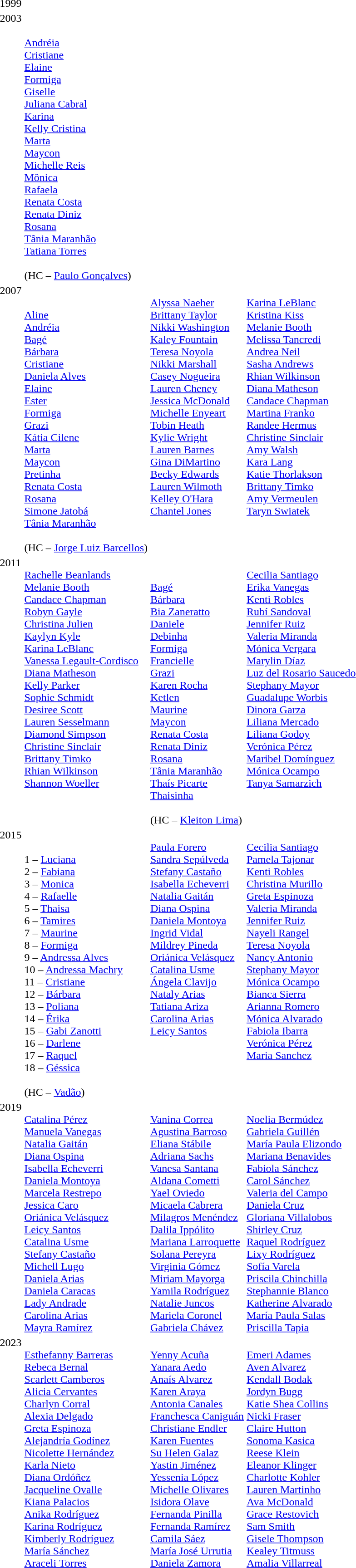<table>
<tr valign="top">
<td>1999 <br></td>
<td></td>
<td></td>
<td></td>
</tr>
<tr valign="top">
<td>2003 <br></td>
<td><br><br><a href='#'>Andréia</a><br> 
<a href='#'>Cristiane</a><br>
<a href='#'>Elaine</a><br>
<a href='#'>Formiga</a><br>
<a href='#'>Giselle</a><br>
<a href='#'>Juliana Cabral</a><br>
<a href='#'>Karina</a><br>
<a href='#'>Kelly Cristina</a><br>
<a href='#'>Marta</a><br>
<a href='#'>Maycon</a><br>
<a href='#'>Michelle Reis</a><br>
<a href='#'>Mônica</a><br>
<a href='#'>Rafaela</a><br>
<a href='#'>Renata Costa</a><br>
<a href='#'>Renata Diniz</a><br>
<a href='#'>Rosana</a><br>
<a href='#'>Tânia Maranhão</a><br>
<a href='#'>Tatiana Torres</a><br><br>
(HC – <a href='#'>Paulo Gonçalves</a>)</td>
<td></td>
<td></td>
</tr>
<tr valign="top">
<td>2007 <br></td>
<td><br><br><a href='#'>Aline</a><br>
<a href='#'>Andréia</a><br> 
<a href='#'>Bagé</a><br> 
<a href='#'>Bárbara</a><br> 
<a href='#'>Cristiane</a><br> 
<a href='#'>Daniela Alves</a><br> 
<a href='#'>Elaine</a><br> 
<a href='#'>Ester</a><br>
<a href='#'>Formiga</a><br> 
<a href='#'>Grazi</a><br> 
<a href='#'>Kátia Cilene</a><br> 
<a href='#'>Marta</a><br> 
<a href='#'>Maycon</a><br> 
<a href='#'>Pretinha</a><br> 
<a href='#'>Renata Costa</a><br> 
<a href='#'>Rosana</a><br> 
<a href='#'>Simone Jatobá</a><br> 
<a href='#'>Tânia Maranhão</a><br><br>
(HC – <a href='#'>Jorge Luiz Barcellos</a>)</td>
<td><br><a href='#'>Alyssa Naeher</a><br> <a href='#'>Brittany Taylor</a><br> <a href='#'>Nikki Washington</a><br> <a href='#'>Kaley Fountain</a><br> <a href='#'>Teresa Noyola</a><br> <a href='#'>Nikki Marshall</a><br> <a href='#'>Casey Nogueira</a><br> <a href='#'>Lauren Cheney</a><br> <a href='#'>Jessica McDonald</a><br> <a href='#'>Michelle Enyeart</a><br> <a href='#'>Tobin Heath</a><br> <a href='#'>Kylie Wright</a><br> <a href='#'>Lauren Barnes</a><br> <a href='#'>Gina DiMartino</a><br> <a href='#'>Becky Edwards</a><br> <a href='#'>Lauren Wilmoth</a><br> <a href='#'>Kelley O'Hara</a><br> <a href='#'>Chantel Jones</a></td>
<td><br><a href='#'>Karina LeBlanc</a><br> <a href='#'>Kristina Kiss</a><br> <a href='#'>Melanie Booth</a><br> <a href='#'>Melissa Tancredi</a><br> <a href='#'>Andrea Neil</a><br> <a href='#'>Sasha Andrews</a><br> <a href='#'>Rhian Wilkinson</a><br> <a href='#'>Diana Matheson</a><br> <a href='#'>Candace Chapman</a><br> <a href='#'>Martina Franko</a><br> <a href='#'>Randee Hermus</a><br> <a href='#'>Christine Sinclair</a><br> <a href='#'>Amy Walsh</a><br> <a href='#'>Kara Lang</a><br> <a href='#'>Katie Thorlakson</a><br> <a href='#'>Brittany Timko</a><br> <a href='#'>Amy Vermeulen</a><br> <a href='#'>Taryn Swiatek</a></td>
</tr>
<tr valign="top">
<td>2011 <br></td>
<td><br><a href='#'>Rachelle Beanlands</a> <br><a href='#'>Melanie Booth</a><br><a href='#'>Candace Chapman</a><br><a href='#'>Robyn Gayle</a><br><a href='#'>Christina Julien</a><br><a href='#'>Kaylyn Kyle</a><br><a href='#'>Karina LeBlanc</a><br><a href='#'>Vanessa Legault-Cordisco</a><br><a href='#'>Diana Matheson</a><br><a href='#'>Kelly Parker</a><br><a href='#'>Sophie Schmidt</a><br><a href='#'>Desiree Scott</a><br><a href='#'>Lauren Sesselmann</a> <br><a href='#'>Diamond Simpson</a><br><a href='#'>Christine Sinclair</a><br><a href='#'>Brittany Timko</a><br><a href='#'>Rhian Wilkinson</a><br><a href='#'>Shannon Woeller</a></td>
<td><br><br><a href='#'>Bagé</a><br>
<a href='#'>Bárbara</a><br>
<a href='#'>Bia Zaneratto</a><br>
<a href='#'>Daniele</a><br>
<a href='#'>Debinha</a><br>
<a href='#'>Formiga</a><br>
<a href='#'>Francielle</a><br>
<a href='#'>Grazi</a><br>
<a href='#'>Karen Rocha</a><br>
<a href='#'>Ketlen</a><br>
<a href='#'>Maurine</a><br>
<a href='#'>Maycon</a><br>
<a href='#'>Renata Costa</a><br>
<a href='#'>Renata Diniz</a><br>
<a href='#'>Rosana</a><br>
<a href='#'>Tânia Maranhão</a><br>
<a href='#'>Thaís Picarte</a> <br>
<a href='#'>Thaisinha</a><br><br>
(HC – <a href='#'>Kleiton Lima</a>)</td>
<td><br><a href='#'>Cecilia Santiago</a><br><a href='#'>Erika Vanegas</a><br><a href='#'>Kenti Robles</a><br><a href='#'>Rubí Sandoval</a><br><a href='#'>Jennifer Ruiz</a><br><a href='#'>Valeria Miranda</a><br><a href='#'>Mónica Vergara</a><br><a href='#'>Marylin Díaz</a><br><a href='#'>Luz del Rosario Saucedo</a><br><a href='#'>Stephany Mayor</a><br><a href='#'>Guadalupe Worbis</a><br><a href='#'>Dinora Garza</a><br><a href='#'>Liliana Mercado</a><br><a href='#'>Liliana Godoy</a><br><a href='#'>Verónica Pérez</a><br><a href='#'>Maribel Domínguez</a><br><a href='#'>Mónica Ocampo</a><br><a href='#'>Tanya Samarzich</a></td>
</tr>
<tr valign="top">
<td>2015 <br></td>
<td><br><br>1 – <a href='#'>Luciana</a><br>
2 – <a href='#'>Fabiana</a><br>
3 – <a href='#'>Monica</a><br>
4 – <a href='#'>Rafaelle</a><br>
5 – <a href='#'>Thaisa</a><br>
6 – <a href='#'>Tamires</a><br>
7 – <a href='#'>Maurine</a><br>
8 – <a href='#'>Formiga</a><br>
9 – <a href='#'>Andressa Alves</a><br>
10 – <a href='#'>Andressa Machry</a><br>
11 – <a href='#'>Cristiane</a><br>
12 – <a href='#'>Bárbara</a><br>
13 – <a href='#'>Poliana</a><br>
14 – <a href='#'>Érika</a><br>
15 – <a href='#'>Gabi Zanotti</a><br>
16 – <a href='#'>Darlene</a><br>
17 – <a href='#'>Raquel</a><br>
18 – <a href='#'>Géssica</a><br><br>
(HC – <a href='#'>Vadão</a>)</td>
<td><br><a href='#'>Paula Forero</a><br><a href='#'>Sandra Sepúlveda</a><br><a href='#'>Stefany Castaño</a><br><a href='#'>Isabella Echeverri</a><br><a href='#'>Natalia Gaitán</a><br><a href='#'>Diana Ospina</a><br><a href='#'>Daniela Montoya</a><br><a href='#'>Ingrid Vidal</a><br><a href='#'>Mildrey Pineda</a><br><a href='#'>Oriánica Velásquez</a><br><a href='#'>Catalina Usme</a><br><a href='#'>Ángela Clavijo</a><br><a href='#'>Nataly Arias</a><br><a href='#'>Tatiana Ariza</a><br><a href='#'>Carolina Arias</a><br><a href='#'>Leicy Santos</a></td>
<td><br><a href='#'>Cecilia Santiago</a><br><a href='#'>Pamela Tajonar</a><br><a href='#'>Kenti Robles</a><br><a href='#'>Christina Murillo</a><br><a href='#'>Greta Espinoza</a><br><a href='#'>Valeria Miranda</a><br><a href='#'>Jennifer Ruiz</a><br><a href='#'>Nayeli Rangel</a><br><a href='#'>Teresa Noyola</a><br><a href='#'>Nancy Antonio</a><br><a href='#'>Stephany Mayor</a><br><a href='#'>Mónica Ocampo</a><br><a href='#'>Bianca Sierra</a><br><a href='#'>Arianna Romero</a><br><a href='#'>Mónica Alvarado</a><br><a href='#'>Fabiola Ibarra</a><br><a href='#'>Verónica Pérez</a><br><a href='#'>Maria Sanchez</a></td>
</tr>
<tr valign="top">
<td>2019 <br></td>
<td><br><a href='#'>Catalina Pérez</a><br><a href='#'>Manuela Vanegas</a><br><a href='#'>Natalia Gaitán</a><br><a href='#'>Diana Ospina</a><br><a href='#'>Isabella Echeverri</a><br><a href='#'>Daniela Montoya</a><br><a href='#'>Marcela Restrepo</a><br><a href='#'>Jessica Caro</a><br><a href='#'>Oriánica Velásquez</a><br><a href='#'>Leicy Santos</a><br><a href='#'>Catalina Usme</a><br><a href='#'>Stefany Castaño</a><br><a href='#'>Michell Lugo</a><br><a href='#'>Daniela Arias</a><br><a href='#'>Daniela Caracas</a><br><a href='#'>Lady Andrade</a><br><a href='#'>Carolina Arias</a><br><a href='#'>Mayra Ramírez</a></td>
<td><br><a href='#'>Vanina Correa</a><br><a href='#'>Agustina Barroso</a><br><a href='#'>Eliana Stábile</a><br><a href='#'>Adriana Sachs</a><br><a href='#'>Vanesa Santana</a><br><a href='#'>Aldana Cometti</a><br><a href='#'>Yael Oviedo</a><br><a href='#'>Micaela Cabrera</a><br><a href='#'>Milagros Menéndez</a><br><a href='#'>Dalila Ippólito</a><br><a href='#'>Mariana Larroquette</a><br><a href='#'>Solana Pereyra</a><br><a href='#'>Virginia Gómez</a><br><a href='#'>Miriam Mayorga</a><br><a href='#'>Yamila Rodríguez</a><br><a href='#'>Natalie Juncos</a><br><a href='#'>Mariela Coronel</a><br><a href='#'>Gabriela Chávez</a></td>
<td><br><a href='#'>Noelia Bermúdez</a><br><a href='#'>Gabriela Guillén</a><br><a href='#'>María Paula Elizondo</a><br><a href='#'>Mariana Benavides</a><br><a href='#'>Fabiola Sánchez</a><br><a href='#'>Carol Sánchez</a><br><a href='#'>Valeria del Campo</a><br><a href='#'>Daniela Cruz</a><br><a href='#'>Gloriana Villalobos</a><br><a href='#'>Shirley Cruz</a><br><a href='#'>Raquel Rodríguez</a><br><a href='#'>Lixy Rodríguez</a><br><a href='#'>Sofía Varela</a><br><a href='#'>Priscila Chinchilla</a><br><a href='#'>Stephannie Blanco</a><br><a href='#'>Katherine Alvarado</a><br><a href='#'>María Paula Salas</a><br><a href='#'>Priscilla Tapia</a></td>
</tr>
<tr valign="top">
<td>2023 <br></td>
<td><br><a href='#'>Esthefanny Barreras</a>
<br> <a href='#'>Rebeca Bernal</a>
<br> <a href='#'>Scarlett Camberos</a>
<br> <a href='#'>Alicia Cervantes</a>
<br> <a href='#'>Charlyn Corral</a>
<br> <a href='#'>Alexia Delgado</a>
<br> <a href='#'>Greta Espinoza</a>
<br> <a href='#'>Alejandría Godínez</a>
<br> <a href='#'>Nicolette Hernández</a>
<br> <a href='#'>Karla Nieto</a>
<br> <a href='#'>Diana Ordóñez</a>
<br> <a href='#'>Jacqueline Ovalle</a>
<br> <a href='#'>Kiana Palacios</a>
<br> <a href='#'>Anika Rodríguez</a>
<br> <a href='#'>Karina Rodríguez</a>
<br> <a href='#'>Kimberly Rodríguez</a>
<br> <a href='#'>María Sánchez</a>
<br> <a href='#'>Araceli Torres</a>
<br></td>
<td><br><a href='#'>Yenny Acuña</a>
<br> <a href='#'>Yanara Aedo</a>
<br> <a href='#'>Anaís Alvarez</a>
<br> <a href='#'>Karen Araya</a>
<br> <a href='#'>Antonia Canales</a>
<br> <a href='#'>Franchesca Caniguán</a>
<br> <a href='#'>Christiane Endler</a>
<br> <a href='#'>Karen Fuentes</a>
<br> <a href='#'>Su Helen Galaz</a>
<br> <a href='#'>Yastin Jiménez</a>
<br> <a href='#'>Yessenia López</a>
<br> <a href='#'>Michelle Olivares</a>
<br> <a href='#'>Isidora Olave</a>
<br> <a href='#'>Fernanda Pinilla</a>
<br> <a href='#'>Fernanda Ramírez</a>
<br> <a href='#'>Camila Sáez</a>
<br> <a href='#'>María José Urrutia</a>
<br> <a href='#'>Daniela Zamora</a>
<br></td>
<td><br><a href='#'>Emeri Adames</a>
<br> <a href='#'>Aven Alvarez</a>
<br> <a href='#'>Kendall Bodak</a>
<br> <a href='#'>Jordyn Bugg</a>
<br> <a href='#'>Katie Shea Collins</a>
<br> <a href='#'>Nicki Fraser</a>
<br> <a href='#'>Claire Hutton</a>
<br> <a href='#'>Sonoma Kasica</a>
<br> <a href='#'>Reese Klein</a>
<br> <a href='#'>Eleanor Klinger</a>
<br> <a href='#'>Charlotte Kohler</a>
<br> <a href='#'>Lauren Martinho</a>
<br> <a href='#'>Ava McDonald</a>
<br> <a href='#'>Grace Restovich</a>
<br> <a href='#'>Sam Smith</a>
<br> <a href='#'>Gisele Thompson</a>
<br> <a href='#'>Kealey Titmuss</a>
<br> <a href='#'>Amalia Villarreal</a> 
<br></td>
</tr>
</table>
